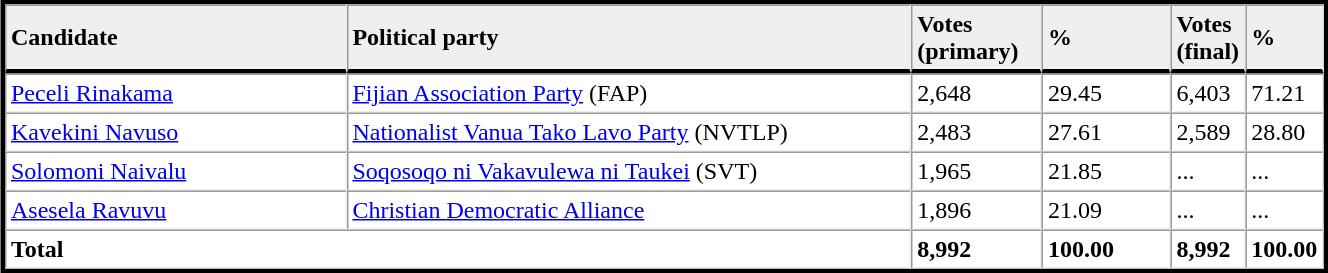<table table width="70%" border="1" align="center" cellpadding=3 cellspacing=0 style="margin:5px; border:3px solid;">
<tr>
<td td width="27%" style="border-bottom:3px solid; background:#efefef;"><strong>Candidate</strong></td>
<td td width="45%" style="border-bottom:3px solid; background:#efefef;"><strong>Political party</strong></td>
<td td width="10%" style="border-bottom:3px solid; background:#efefef;"><strong>Votes<br>(primary)</strong></td>
<td td width="10%" style="border-bottom:3px solid; background:#efefef;"><strong>%</strong></td>
<td td width="4%" style="border-bottom:3px solid; background:#efefef;"><strong>Votes<br>(final)</strong></td>
<td td width="4%" style="border-bottom:3px solid; background:#efefef;"><strong>%</strong></td>
</tr>
<tr>
<td><a href='#'>Peceli Rinakama</a></td>
<td><a href='#'>Fijian Association Party</a> (FAP)</td>
<td>2,648</td>
<td>29.45</td>
<td>6,403</td>
<td>71.21</td>
</tr>
<tr>
<td><a href='#'>Kavekini Navuso</a></td>
<td><a href='#'>Nationalist Vanua Tako Lavo Party</a> (NVTLP)</td>
<td>2,483</td>
<td>27.61</td>
<td>2,589</td>
<td>28.80</td>
</tr>
<tr>
<td><a href='#'>Solomoni Naivalu</a></td>
<td><a href='#'>Soqosoqo ni Vakavulewa ni Taukei</a> (SVT)</td>
<td>1,965</td>
<td>21.85</td>
<td>...</td>
<td>...</td>
</tr>
<tr>
<td><a href='#'>Asesela Ravuvu</a></td>
<td><a href='#'>Christian Democratic Alliance</a></td>
<td>1,896</td>
<td>21.09</td>
<td>...</td>
<td>...</td>
</tr>
<tr>
<td colspan=2><strong>Total</strong></td>
<td><strong>8,992</strong></td>
<td><strong>100.00</strong></td>
<td><strong>8,992</strong></td>
<td><strong>100.00</strong></td>
</tr>
<tr>
</tr>
</table>
